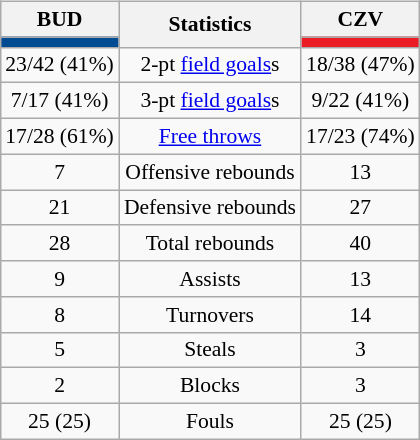<table style="width:100%;">
<tr>
<td valign=top align=right width=33%><br>





<br>






</td>
<td style="vertical-align:top; align:center; width:33%;"><br><table style="width:100%;">
<tr>
<td style="width=50%;"></td>
<td></td>
<td style="width=50%;"></td>
</tr>
</table>
<table class="wikitable" style="font-size:90%; text-align:center; margin:auto;" align=center>
<tr>
<th>BUD</th>
<th rowspan=2>Statistics</th>
<th>CZV</th>
</tr>
<tr>
<td style="background:#004B92;"></td>
<td style="background:#EC1C24 ;"></td>
</tr>
<tr>
<td>23/42 (41%)</td>
<td>2-pt <a href='#'>field goals</a>s</td>
<td>18/38 (47%)</td>
</tr>
<tr>
<td>7/17 (41%)</td>
<td>3-pt <a href='#'>field goals</a>s</td>
<td>9/22 (41%)</td>
</tr>
<tr>
<td>17/28 (61%)</td>
<td><a href='#'>Free throws</a></td>
<td>17/23 (74%)</td>
</tr>
<tr>
<td>7</td>
<td>Offensive rebounds</td>
<td>13</td>
</tr>
<tr>
<td>21</td>
<td>Defensive rebounds</td>
<td>27</td>
</tr>
<tr>
<td>28</td>
<td>Total rebounds</td>
<td>40</td>
</tr>
<tr>
<td>9</td>
<td>Assists</td>
<td>13</td>
</tr>
<tr>
<td>8</td>
<td>Turnovers</td>
<td>14</td>
</tr>
<tr>
<td>5</td>
<td>Steals</td>
<td>3</td>
</tr>
<tr>
<td>2</td>
<td>Blocks</td>
<td>3</td>
</tr>
<tr>
<td>25 (25)</td>
<td>Fouls</td>
<td>25 (25)</td>
</tr>
</table>
</td>
<td style="vertical-align:top; align:left; width:33%;"><br>













</td>
</tr>
</table>
